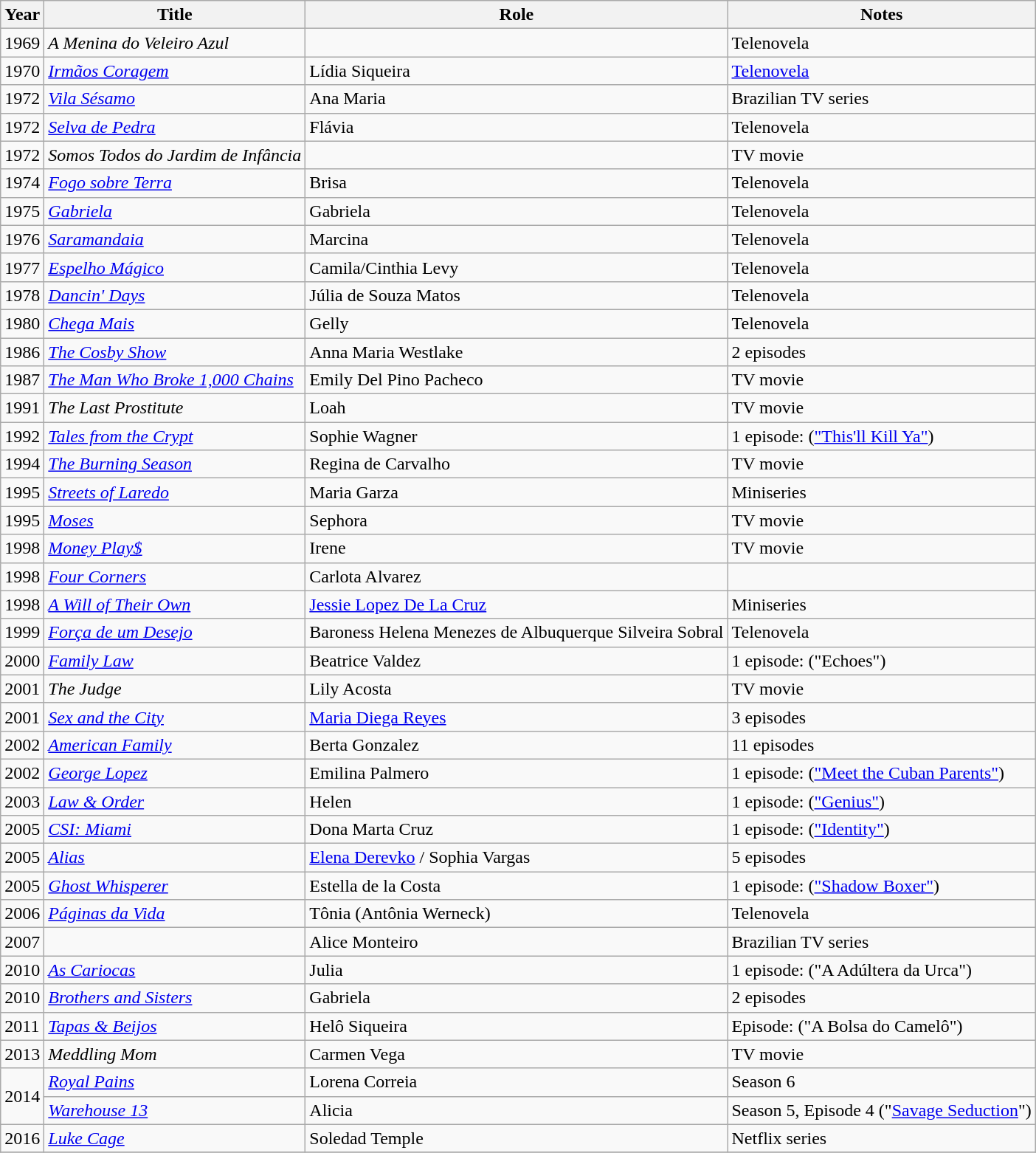<table class="wikitable sortable">
<tr>
<th>Year</th>
<th>Title</th>
<th>Role</th>
<th>Notes</th>
</tr>
<tr>
<td>1969</td>
<td><em>A Menina do Veleiro Azul</em></td>
<td></td>
<td>Telenovela</td>
</tr>
<tr>
<td>1970</td>
<td><em><a href='#'>Irmãos Coragem</a></em></td>
<td>Lídia Siqueira</td>
<td><a href='#'>Telenovela</a></td>
</tr>
<tr>
<td>1972</td>
<td><em><a href='#'>Vila Sésamo</a></em></td>
<td>Ana Maria</td>
<td>Brazilian TV series</td>
</tr>
<tr>
<td>1972</td>
<td><em><a href='#'>Selva de Pedra</a></em></td>
<td>Flávia</td>
<td>Telenovela</td>
</tr>
<tr>
<td>1972</td>
<td><em>Somos Todos do Jardim de Infância</em></td>
<td></td>
<td>TV movie</td>
</tr>
<tr>
<td>1974</td>
<td><em><a href='#'>Fogo sobre Terra</a></em></td>
<td>Brisa</td>
<td>Telenovela</td>
</tr>
<tr>
<td>1975</td>
<td><em><a href='#'>Gabriela</a></em></td>
<td>Gabriela</td>
<td>Telenovela</td>
</tr>
<tr>
<td>1976</td>
<td><em><a href='#'>Saramandaia</a></em></td>
<td>Marcina</td>
<td>Telenovela</td>
</tr>
<tr>
<td>1977</td>
<td><em><a href='#'>Espelho Mágico</a></em></td>
<td>Camila/Cinthia Levy</td>
<td>Telenovela</td>
</tr>
<tr>
<td>1978</td>
<td><em><a href='#'>Dancin' Days</a></em></td>
<td>Júlia de Souza Matos</td>
<td>Telenovela</td>
</tr>
<tr>
<td>1980</td>
<td><em><a href='#'>Chega Mais</a></em></td>
<td>Gelly</td>
<td>Telenovela</td>
</tr>
<tr>
<td>1986</td>
<td><em><a href='#'>The Cosby Show</a></em></td>
<td>Anna Maria Westlake</td>
<td>2 episodes</td>
</tr>
<tr>
<td>1987</td>
<td><em><a href='#'>The Man Who Broke 1,000 Chains</a></em></td>
<td>Emily Del Pino Pacheco</td>
<td>TV movie</td>
</tr>
<tr>
<td>1991</td>
<td><em>The Last Prostitute</em></td>
<td>Loah</td>
<td>TV movie</td>
</tr>
<tr>
<td>1992</td>
<td><em><a href='#'>Tales from the Crypt</a></em></td>
<td>Sophie Wagner</td>
<td>1 episode: (<a href='#'>"This'll Kill Ya"</a>)</td>
</tr>
<tr>
<td>1994</td>
<td><em><a href='#'>The Burning Season</a></em></td>
<td>Regina de Carvalho</td>
<td>TV movie</td>
</tr>
<tr>
<td>1995</td>
<td><em><a href='#'>Streets of Laredo</a></em></td>
<td>Maria Garza</td>
<td>Miniseries</td>
</tr>
<tr>
<td>1995</td>
<td><em><a href='#'>Moses</a></em></td>
<td>Sephora</td>
<td>TV movie</td>
</tr>
<tr>
<td>1998</td>
<td><em><a href='#'>Money Play$</a></em></td>
<td>Irene</td>
<td>TV movie</td>
</tr>
<tr>
<td>1998</td>
<td><em><a href='#'>Four Corners</a></em></td>
<td>Carlota Alvarez</td>
<td></td>
</tr>
<tr>
<td>1998</td>
<td><em><a href='#'>A Will of Their Own</a></em></td>
<td><a href='#'>Jessie Lopez De La Cruz</a></td>
<td>Miniseries</td>
</tr>
<tr>
<td>1999</td>
<td><em><a href='#'>Força de um Desejo</a></em></td>
<td>Baroness Helena Menezes de Albuquerque Silveira Sobral</td>
<td>Telenovela</td>
</tr>
<tr>
<td>2000</td>
<td><em><a href='#'>Family Law</a></em></td>
<td>Beatrice Valdez</td>
<td>1 episode: ("Echoes")</td>
</tr>
<tr>
<td>2001</td>
<td><em>The Judge</em></td>
<td>Lily Acosta</td>
<td>TV movie</td>
</tr>
<tr>
<td>2001</td>
<td><em><a href='#'>Sex and the City</a></em></td>
<td><a href='#'>Maria Diega Reyes</a></td>
<td>3 episodes</td>
</tr>
<tr>
<td>2002</td>
<td><em><a href='#'>American Family</a></em></td>
<td>Berta Gonzalez</td>
<td>11 episodes</td>
</tr>
<tr>
<td>2002</td>
<td><em><a href='#'>George Lopez</a></em></td>
<td>Emilina Palmero</td>
<td>1 episode: (<a href='#'>"Meet the Cuban Parents"</a>)</td>
</tr>
<tr>
<td>2003</td>
<td><em><a href='#'>Law & Order</a></em></td>
<td>Helen</td>
<td>1 episode: (<a href='#'>"Genius"</a>)</td>
</tr>
<tr>
<td>2005</td>
<td><em><a href='#'>CSI: Miami</a></em></td>
<td>Dona Marta Cruz</td>
<td>1 episode: (<a href='#'>"Identity"</a>)</td>
</tr>
<tr>
<td>2005</td>
<td><em><a href='#'>Alias</a></em></td>
<td><a href='#'>Elena Derevko</a> / Sophia Vargas</td>
<td>5 episodes</td>
</tr>
<tr>
<td>2005</td>
<td><em><a href='#'>Ghost Whisperer</a></em></td>
<td>Estella de la Costa</td>
<td>1 episode: (<a href='#'>"Shadow Boxer"</a>)</td>
</tr>
<tr>
<td>2006</td>
<td><em><a href='#'>Páginas da Vida</a></em></td>
<td>Tônia (Antônia Werneck)</td>
<td>Telenovela</td>
</tr>
<tr>
<td>2007</td>
<td><em></em></td>
<td>Alice Monteiro</td>
<td>Brazilian TV series</td>
</tr>
<tr>
<td>2010</td>
<td><em><a href='#'>As Cariocas</a></em></td>
<td>Julia</td>
<td>1 episode: ("A Adúltera da Urca")</td>
</tr>
<tr>
<td>2010</td>
<td><em><a href='#'>Brothers and Sisters</a></em></td>
<td>Gabriela</td>
<td>2 episodes</td>
</tr>
<tr>
<td>2011</td>
<td><em><a href='#'>Tapas & Beijos</a></em></td>
<td>Helô Siqueira</td>
<td>Episode: ("A Bolsa do Camelô")</td>
</tr>
<tr>
<td>2013</td>
<td><em>Meddling Mom</em></td>
<td>Carmen Vega</td>
<td>TV movie</td>
</tr>
<tr>
<td rowspan="2">2014</td>
<td><em><a href='#'>Royal Pains</a></em></td>
<td>Lorena Correia</td>
<td>Season 6</td>
</tr>
<tr>
<td><em><a href='#'>Warehouse 13</a></em></td>
<td>Alicia</td>
<td>Season 5, Episode 4 ("<a href='#'>Savage Seduction</a>")</td>
</tr>
<tr>
<td>2016</td>
<td><em><a href='#'>Luke Cage</a></em></td>
<td>Soledad Temple</td>
<td>Netflix series</td>
</tr>
<tr>
</tr>
</table>
